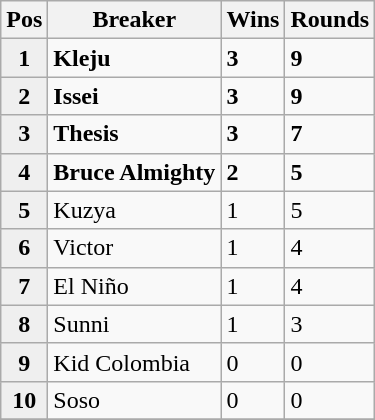<table class="wikitable">
<tr>
<th>Pos</th>
<th>Breaker</th>
<th>Wins</th>
<th>Rounds</th>
</tr>
<tr>
<th scope="row" style="background:#efefef;">1</th>
<td> <strong>Kleju</strong></td>
<td><strong>3</strong></td>
<td><strong>9</strong></td>
</tr>
<tr>
<th scope="row" style="background:#efefef;">2</th>
<td> <strong>Issei</strong></td>
<td><strong>3</strong></td>
<td><strong>9</strong></td>
</tr>
<tr>
<th scope="row" style="background:#efefef;">3</th>
<td> <strong>Thesis</strong></td>
<td><strong>3</strong></td>
<td><strong>7</strong></td>
</tr>
<tr>
<th scope="row" style="background:#efefef;">4</th>
<td> <strong>Bruce Almighty</strong></td>
<td><strong>2</strong></td>
<td><strong>5</strong></td>
</tr>
<tr>
<th scope="row" style="background:#efefef;">5</th>
<td> Kuzya</td>
<td>1</td>
<td>5</td>
</tr>
<tr>
<th scope="row" style="background:#efefef;">6</th>
<td> Victor</td>
<td>1</td>
<td>4</td>
</tr>
<tr>
<th scope="row" style="background:#efefef;">7</th>
<td> El Niño</td>
<td>1</td>
<td>4</td>
</tr>
<tr>
<th scope="row" style="background:#efefef;">8</th>
<td> Sunni</td>
<td>1</td>
<td>3</td>
</tr>
<tr>
<th scope="row" style="background:#efefef;">9</th>
<td> Kid Colombia</td>
<td>0</td>
<td>0</td>
</tr>
<tr>
<th scope="row" style="background:#efefef;">10</th>
<td> Soso</td>
<td>0</td>
<td>0</td>
</tr>
<tr>
</tr>
</table>
